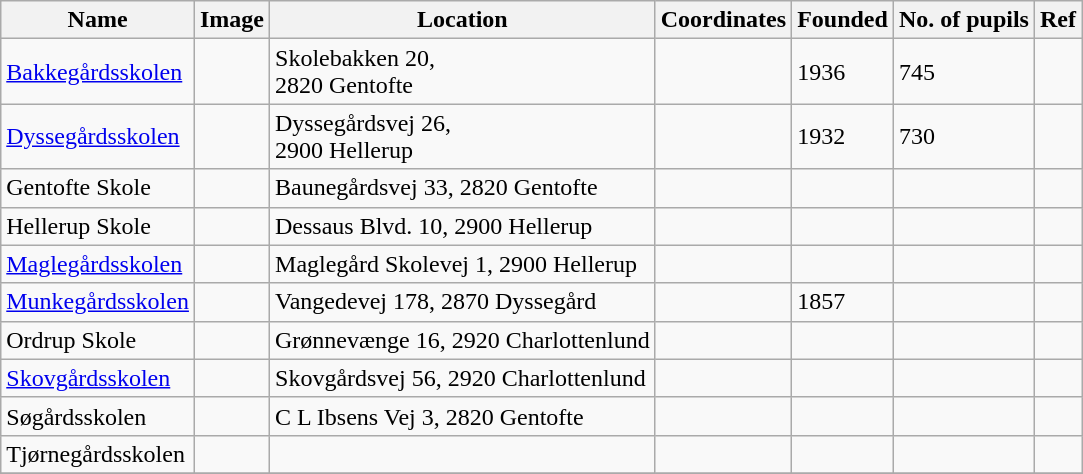<table class="wikitable sortable">
<tr>
<th>Name</th>
<th>Image</th>
<th>Location</th>
<th>Coordinates</th>
<th>Founded</th>
<th>No. of pupils</th>
<th>Ref</th>
</tr>
<tr>
<td><a href='#'>Bakkegårdsskolen</a></td>
<td></td>
<td>Skolebakken 20,<br> 2820 Gentofte</td>
<td></td>
<td>1936</td>
<td>745</td>
<td></td>
</tr>
<tr>
<td><a href='#'>Dyssegårdsskolen</a></td>
<td></td>
<td>Dyssegårdsvej 26,<br> 2900 Hellerup</td>
<td></td>
<td>1932</td>
<td>730</td>
<td></td>
</tr>
<tr>
<td>Gentofte Skole</td>
<td></td>
<td>Baunegårdsvej 33, 2820 Gentofte</td>
<td></td>
<td></td>
<td></td>
<td></td>
</tr>
<tr>
<td>Hellerup Skole</td>
<td></td>
<td>Dessaus Blvd. 10, 2900 Hellerup</td>
<td></td>
<td></td>
<td></td>
<td></td>
</tr>
<tr>
<td><a href='#'>Maglegårdsskolen</a></td>
<td></td>
<td>Maglegård Skolevej 1, 2900 Hellerup</td>
<td></td>
<td></td>
<td></td>
<td></td>
</tr>
<tr>
<td><a href='#'>Munkegårdsskolen</a></td>
<td></td>
<td>Vangedevej 178, 2870 Dyssegård</td>
<td></td>
<td>1857</td>
<td></td>
<td></td>
</tr>
<tr>
<td>Ordrup Skole</td>
<td></td>
<td>Grønnevænge 16, 2920 Charlottenlund</td>
<td></td>
<td></td>
<td></td>
<td></td>
</tr>
<tr>
<td><a href='#'>Skovgårdsskolen</a></td>
<td></td>
<td>Skovgårdsvej 56, 2920 Charlottenlund</td>
<td></td>
<td></td>
<td></td>
<td></td>
</tr>
<tr>
<td>Søgårdsskolen</td>
<td></td>
<td>C L Ibsens Vej 3, 2820 Gentofte</td>
<td></td>
<td></td>
<td></td>
<td></td>
</tr>
<tr>
<td>Tjørnegårdsskolen</td>
<td></td>
<td></td>
<td></td>
<td></td>
<td></td>
<td></td>
</tr>
<tr>
</tr>
</table>
